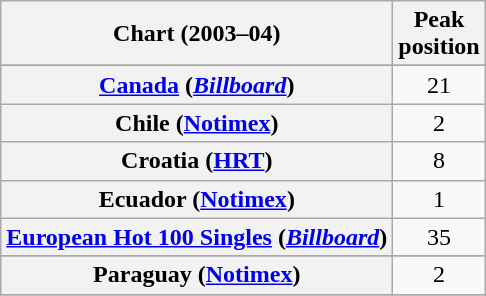<table class="wikitable sortable plainrowheaders" style="text-align:center">
<tr>
<th scope="col">Chart (2003–04)</th>
<th scope="col">Peak<br>position</th>
</tr>
<tr>
</tr>
<tr>
</tr>
<tr>
</tr>
<tr>
</tr>
<tr>
<th scope=row><a href='#'>Canada</a> (<em><a href='#'>Billboard</a></em>)</th>
<td>21</td>
</tr>
<tr>
<th scope="row">Chile (<a href='#'>Notimex</a>)</th>
<td>2</td>
</tr>
<tr>
<th scope=row>Croatia (<a href='#'>HRT</a>)</th>
<td>8</td>
</tr>
<tr>
<th scope="row">Ecuador (<a href='#'>Notimex</a>)</th>
<td>1</td>
</tr>
<tr>
<th scope="row"><a href='#'>European Hot 100 Singles</a> (<em><a href='#'>Billboard</a></em>)</th>
<td>35</td>
</tr>
<tr>
</tr>
<tr>
</tr>
<tr>
</tr>
<tr>
</tr>
<tr>
</tr>
<tr>
</tr>
<tr>
<th scope="row">Paraguay (<a href='#'>Notimex</a>)</th>
<td>2</td>
</tr>
<tr>
</tr>
<tr>
</tr>
<tr>
</tr>
<tr>
</tr>
<tr>
</tr>
<tr>
</tr>
<tr>
</tr>
<tr>
</tr>
<tr>
</tr>
</table>
